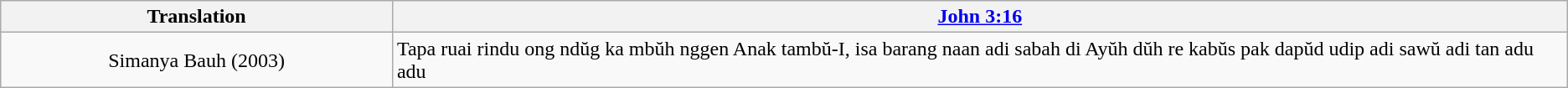<table class="wikitable">
<tr>
<th style="text-align:center; width:25%;">Translation</th>
<th><a href='#'>John 3:16</a></th>
</tr>
<tr>
<td style="text-align:center;">Simanya Bauh (2003)</td>
<td>Tapa ruai rindu ong ndŭg ka mbŭh nggen Anak tambŭ-I, isa barang naan adi sabah di Ayŭh dŭh re kabŭs pak dapŭd udip adi sawŭ adi tan adu adu</td>
</tr>
</table>
